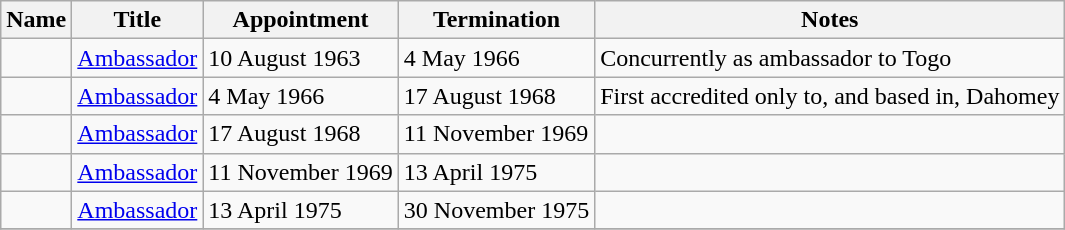<table class="wikitable">
<tr valign="middle">
<th>Name</th>
<th>Title</th>
<th>Appointment</th>
<th>Termination</th>
<th>Notes</th>
</tr>
<tr>
<td></td>
<td><a href='#'>Ambassador</a></td>
<td>10 August 1963</td>
<td>4 May 1966</td>
<td>Concurrently as ambassador to Togo</td>
</tr>
<tr>
<td></td>
<td><a href='#'>Ambassador</a></td>
<td>4 May 1966</td>
<td>17 August 1968</td>
<td>First accredited only to, and based in, Dahomey</td>
</tr>
<tr>
<td></td>
<td><a href='#'>Ambassador</a></td>
<td>17 August 1968</td>
<td>11 November 1969</td>
<td></td>
</tr>
<tr>
<td></td>
<td><a href='#'>Ambassador</a></td>
<td>11 November 1969</td>
<td>13 April 1975</td>
<td></td>
</tr>
<tr>
<td></td>
<td><a href='#'>Ambassador</a></td>
<td>13 April 1975</td>
<td>30 November 1975</td>
<td></td>
</tr>
<tr>
</tr>
</table>
